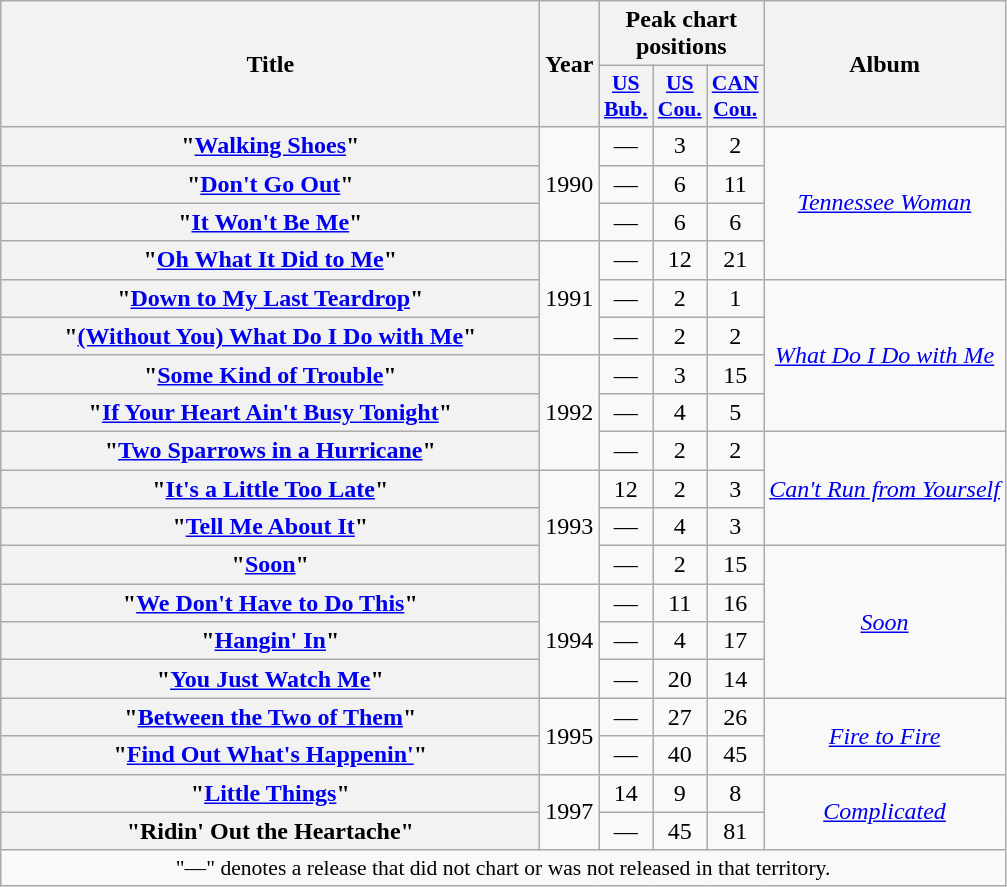<table class="wikitable plainrowheaders" style="text-align:center;" border="1">
<tr>
<th scope="col" rowspan="2" style="width:22em;">Title</th>
<th scope="col" rowspan="2">Year</th>
<th scope="col" colspan="3">Peak chart positions</th>
<th scope="col" rowspan="2">Album</th>
</tr>
<tr>
<th scope="col" style="width:2em;font-size:90%;"><a href='#'>US<br>Bub.</a><br></th>
<th scope="col" style="width:2em;font-size:90%;"><a href='#'>US<br>Cou.</a><br></th>
<th scope="col" style="width:2em;font-size:90%;"><a href='#'>CAN<br>Cou.</a><br></th>
</tr>
<tr>
<th scope="row">"<a href='#'>Walking Shoes</a>"</th>
<td rowspan="3">1990</td>
<td>—</td>
<td>3</td>
<td>2</td>
<td rowspan="4"><em><a href='#'>Tennessee Woman</a></em></td>
</tr>
<tr>
<th scope="row">"<a href='#'>Don't Go Out</a>" </th>
<td>—</td>
<td>6</td>
<td>11</td>
</tr>
<tr>
<th scope="row">"<a href='#'>It Won't Be Me</a>"</th>
<td>—</td>
<td>6</td>
<td>6</td>
</tr>
<tr>
<th scope="row">"<a href='#'>Oh What It Did to Me</a>"</th>
<td rowspan="3">1991</td>
<td>—</td>
<td>12</td>
<td>21</td>
</tr>
<tr>
<th scope="row">"<a href='#'>Down to My Last Teardrop</a>"</th>
<td>—</td>
<td>2</td>
<td>1</td>
<td rowspan="4"><em><a href='#'>What Do I Do with Me</a></em></td>
</tr>
<tr>
<th scope="row">"<a href='#'>(Without You) What Do I Do with Me</a>"</th>
<td>—</td>
<td>2</td>
<td>2</td>
</tr>
<tr>
<th scope="row">"<a href='#'>Some Kind of Trouble</a>"</th>
<td rowspan="3">1992</td>
<td>—</td>
<td>3</td>
<td>15</td>
</tr>
<tr>
<th scope="row">"<a href='#'>If Your Heart Ain't Busy Tonight</a>"</th>
<td>—</td>
<td>4</td>
<td>5</td>
</tr>
<tr>
<th scope="row">"<a href='#'>Two Sparrows in a Hurricane</a>"</th>
<td>—</td>
<td>2</td>
<td>2</td>
<td rowspan="3"><em><a href='#'>Can't Run from Yourself</a></em></td>
</tr>
<tr>
<th scope="row">"<a href='#'>It's a Little Too Late</a>"</th>
<td rowspan="3">1993</td>
<td>12</td>
<td>2</td>
<td>3</td>
</tr>
<tr>
<th scope="row">"<a href='#'>Tell Me About It</a>" </th>
<td>—</td>
<td>4</td>
<td>3</td>
</tr>
<tr>
<th scope="row">"<a href='#'>Soon</a>"</th>
<td>—</td>
<td>2</td>
<td>15</td>
<td rowspan="4"><em><a href='#'>Soon</a></em></td>
</tr>
<tr>
<th scope="row">"<a href='#'>We Don't Have to Do This</a>"</th>
<td rowspan="3">1994</td>
<td>—</td>
<td>11</td>
<td>16</td>
</tr>
<tr>
<th scope="row">"<a href='#'>Hangin' In</a>"</th>
<td>—</td>
<td>4</td>
<td>17</td>
</tr>
<tr>
<th scope="row">"<a href='#'>You Just Watch Me</a>"</th>
<td>—</td>
<td>20</td>
<td>14</td>
</tr>
<tr>
<th scope="row">"<a href='#'>Between the Two of Them</a>"</th>
<td rowspan="2">1995</td>
<td>—</td>
<td>27</td>
<td>26</td>
<td rowspan="2"><em><a href='#'>Fire to Fire</a></em></td>
</tr>
<tr>
<th scope="row">"<a href='#'>Find Out What's Happenin'</a>"</th>
<td>—</td>
<td>40</td>
<td>45</td>
</tr>
<tr>
<th scope="row">"<a href='#'>Little Things</a>"</th>
<td rowspan="2">1997</td>
<td>14</td>
<td>9</td>
<td>8</td>
<td rowspan="2"><em><a href='#'>Complicated</a></em></td>
</tr>
<tr>
<th scope="row">"Ridin' Out the Heartache"</th>
<td>—</td>
<td>45</td>
<td>81</td>
</tr>
<tr>
<td colspan="6" style="font-size:90%">"—" denotes a release that did not chart or was not released in that territory.</td>
</tr>
</table>
